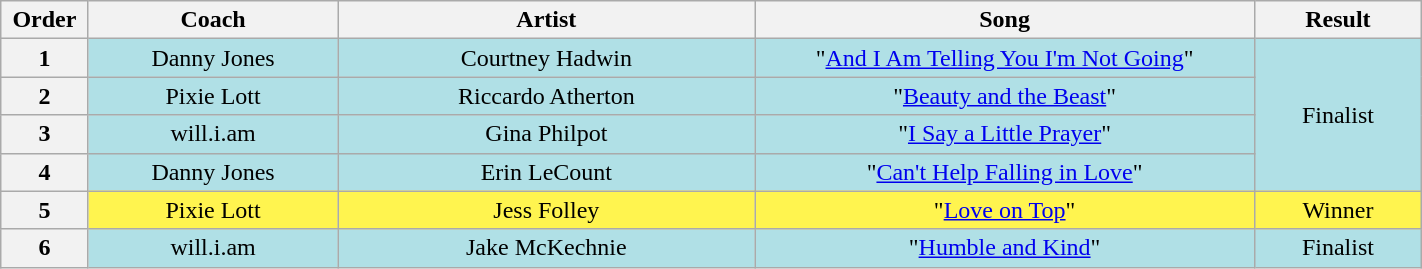<table class="wikitable" style="text-align:center; width:75%;">
<tr>
<th scope="col" style="width:05%;">Order</th>
<th scope="col" style="width:15%;">Coach</th>
<th scope="col" style="width:25%;">Artist</th>
<th scope="col" style="width:30%;">Song</th>
<th scope="col" style="width:10%;">Result</th>
</tr>
<tr>
<th scope="col">1</th>
<td style="background:#B0E0E6;text-align:center;">Danny Jones</td>
<td style="background:#B0E0E6;text-align:center;">Courtney Hadwin</td>
<td style="background:#B0E0E6;text-align:center;">"<a href='#'>And I Am Telling You I'm Not Going</a>"</td>
<td rowspan="4" style="background:#B0E0E6;text-align:center;">Finalist</td>
</tr>
<tr>
<th scope="col">2</th>
<td style="background:#B0E0E6;text-align:center;">Pixie Lott</td>
<td style="background:#B0E0E6;text-align:center;">Riccardo Atherton</td>
<td style="background:#B0E0E6;text-align:center;">"<a href='#'>Beauty and the Beast</a>"</td>
</tr>
<tr>
<th scope="col">3</th>
<td style="background:#B0E0E6;text-align:center;">will.i.am</td>
<td style="background:#B0E0E6;text-align:center;">Gina Philpot</td>
<td style="background:#B0E0E6;text-align:center;">"<a href='#'>I Say a Little Prayer</a>"</td>
</tr>
<tr>
<th scope="col">4</th>
<td style="background:#B0E0E6;text-align:center;">Danny Jones</td>
<td style="background:#B0E0E6;text-align:center;">Erin LeCount</td>
<td style="background:#B0E0E6;text-align:center;">"<a href='#'>Can't Help Falling in Love</a>"</td>
</tr>
<tr>
<th scope="col">5</th>
<td style="background:#FFF44F;text-align:center;">Pixie Lott</td>
<td style="background:#FFF44F;text-align:center;">Jess Folley</td>
<td style="background:#FFF44F;text-align:center;">"<a href='#'>Love on Top</a>"</td>
<td style="background:#FFF44F;text-align:center;">Winner</td>
</tr>
<tr>
<th scope="col">6</th>
<td style="background:#B0E0E6;text-align:center;">will.i.am</td>
<td style="background:#B0E0E6;text-align:center;">Jake McKechnie</td>
<td style="background:#B0E0E6;text-align:center;">"<a href='#'>Humble and Kind</a>"</td>
<td style="background:#B0E0E6;text-align:center;">Finalist</td>
</tr>
</table>
